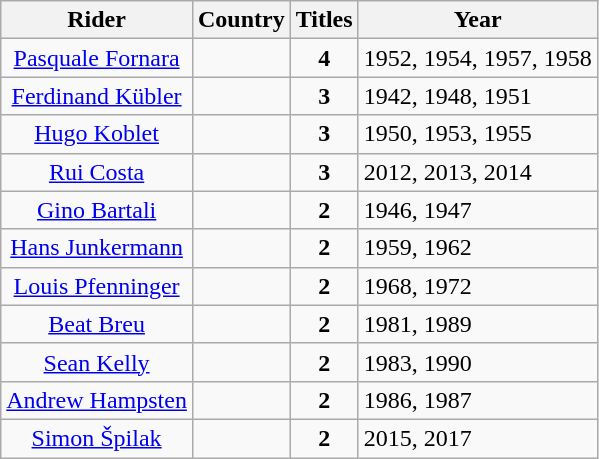<table class="wikitable">
<tr>
<th>Rider</th>
<th>Country</th>
<th>Titles</th>
<th>Year</th>
</tr>
<tr>
<td align="center"><a href='#'>Pasquale Fornara</a></td>
<td align="center"></td>
<td align="center"><strong>4</strong></td>
<td>1952, 1954, 1957, 1958</td>
</tr>
<tr>
<td align="center"><a href='#'>Ferdinand Kübler</a></td>
<td align="center"></td>
<td align="center"><strong>3</strong></td>
<td>1942, 1948, 1951</td>
</tr>
<tr>
<td align="center"><a href='#'>Hugo Koblet</a></td>
<td align="center"></td>
<td align="center"><strong>3</strong></td>
<td>1950, 1953, 1955</td>
</tr>
<tr>
<td align="center"><a href='#'>Rui Costa</a></td>
<td align="center"></td>
<td align="center"><strong>3</strong></td>
<td>2012, 2013, 2014</td>
</tr>
<tr>
<td align="center"><a href='#'>Gino Bartali</a></td>
<td align="center"></td>
<td align="center"><strong>2</strong></td>
<td>1946, 1947</td>
</tr>
<tr>
<td align="center"><a href='#'>Hans Junkermann</a></td>
<td align="center"></td>
<td align="center"><strong>2</strong></td>
<td>1959, 1962</td>
</tr>
<tr>
<td align="center"><a href='#'>Louis Pfenninger</a></td>
<td align="center"></td>
<td align="center"><strong>2</strong></td>
<td>1968, 1972</td>
</tr>
<tr>
<td align="center"><a href='#'>Beat Breu</a></td>
<td align="center"></td>
<td align="center"><strong>2</strong></td>
<td>1981, 1989</td>
</tr>
<tr>
<td align="center"><a href='#'>Sean Kelly</a></td>
<td align="center"></td>
<td align="center"><strong>2</strong></td>
<td>1983, 1990</td>
</tr>
<tr>
<td align="center"><a href='#'>Andrew Hampsten</a></td>
<td align="center"></td>
<td align="center"><strong>2</strong></td>
<td>1986, 1987</td>
</tr>
<tr>
<td align="center"><a href='#'>Simon Špilak</a></td>
<td align="center"></td>
<td align="center"><strong>2</strong></td>
<td>2015, 2017</td>
</tr>
</table>
